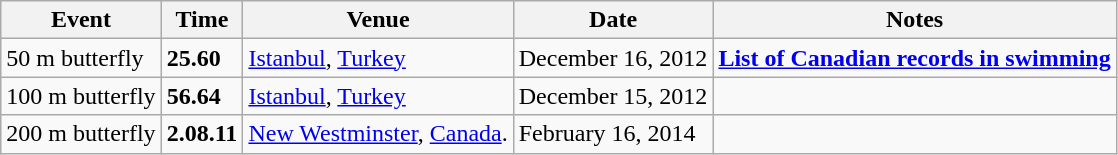<table class="wikitable">
<tr>
<th>Event</th>
<th>Time</th>
<th>Venue</th>
<th>Date</th>
<th>Notes</th>
</tr>
<tr>
<td>50 m butterfly</td>
<td><strong>25.60</strong></td>
<td><a href='#'>Istanbul</a>, <a href='#'>Turkey</a></td>
<td>December 16, 2012</td>
<td><strong><a href='#'>List of Canadian records in swimming</a></strong></td>
</tr>
<tr>
<td>100 m butterfly</td>
<td><strong>56.64</strong></td>
<td><a href='#'>Istanbul</a>, <a href='#'>Turkey</a></td>
<td>December 15, 2012</td>
<td></td>
</tr>
<tr>
<td>200 m butterfly</td>
<td><strong>2.08.11</strong></td>
<td><a href='#'>New Westminster</a>, <a href='#'>Canada</a>.</td>
<td>February 16, 2014</td>
<td></td>
</tr>
</table>
